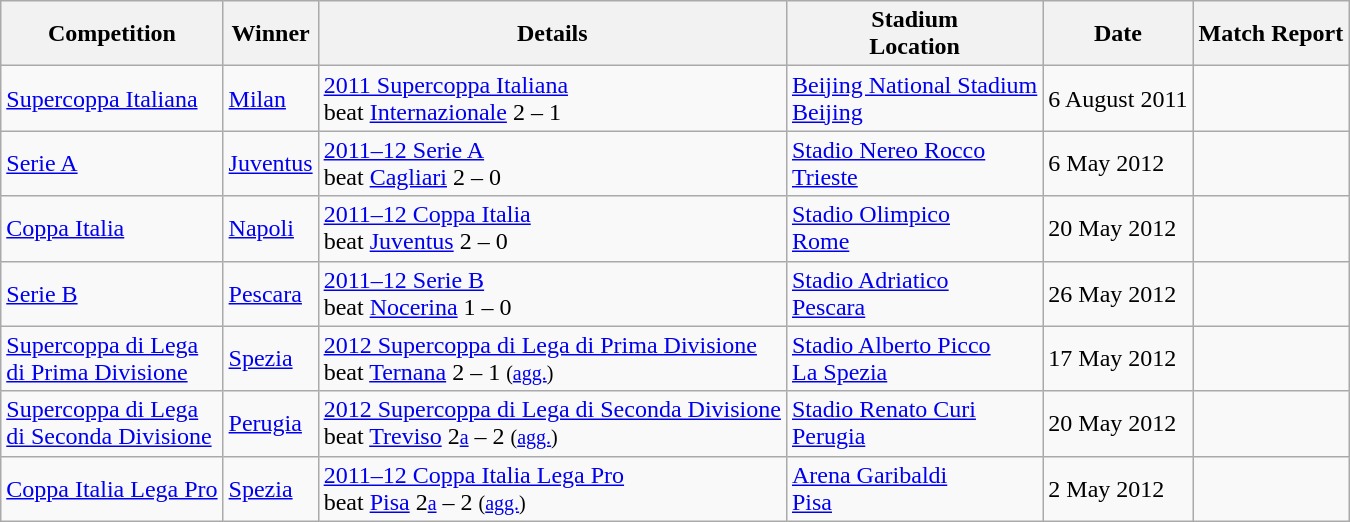<table class="wikitable">
<tr>
<th>Competition</th>
<th>Winner</th>
<th>Details</th>
<th>Stadium<br>Location</th>
<th>Date</th>
<th>Match Report</th>
</tr>
<tr>
<td><a href='#'>Supercoppa Italiana</a></td>
<td><a href='#'>Milan</a></td>
<td><a href='#'>2011 Supercoppa Italiana</a><br>beat <a href='#'>Internazionale</a> 2 – 1</td>
<td><a href='#'>Beijing National Stadium</a><br><a href='#'>Beijing</a></td>
<td>6 August 2011</td>
<td></td>
</tr>
<tr>
<td><a href='#'>Serie A</a></td>
<td><a href='#'>Juventus</a></td>
<td><a href='#'>2011–12 Serie A</a><br>beat <a href='#'>Cagliari</a> 2 – 0</td>
<td><a href='#'>Stadio Nereo Rocco</a><br><a href='#'>Trieste</a></td>
<td>6 May 2012</td>
<td></td>
</tr>
<tr>
<td><a href='#'>Coppa Italia</a></td>
<td><a href='#'>Napoli</a></td>
<td><a href='#'>2011–12 Coppa Italia</a><br>beat <a href='#'>Juventus</a> 2 – 0</td>
<td><a href='#'>Stadio Olimpico</a><br><a href='#'>Rome</a></td>
<td>20 May 2012</td>
<td></td>
</tr>
<tr>
<td><a href='#'>Serie B</a></td>
<td><a href='#'>Pescara</a></td>
<td><a href='#'>2011–12 Serie B</a><br>beat <a href='#'>Nocerina</a> 1 – 0</td>
<td><a href='#'>Stadio Adriatico</a><br><a href='#'>Pescara</a></td>
<td>26 May 2012</td>
<td></td>
</tr>
<tr>
<td><a href='#'>Supercoppa di Lega<br>di Prima Divisione</a></td>
<td><a href='#'>Spezia</a></td>
<td><a href='#'>2012 Supercoppa di Lega di Prima Divisione</a><br>beat <a href='#'>Ternana</a> 2 – 1 <small>(<a href='#'>agg.</a>)</small></td>
<td><a href='#'>Stadio Alberto Picco</a><br><a href='#'>La Spezia</a></td>
<td>17 May 2012</td>
<td></td>
</tr>
<tr>
<td><a href='#'>Supercoppa di Lega<br>di Seconda Divisione</a></td>
<td><a href='#'>Perugia</a></td>
<td><a href='#'>2012 Supercoppa di Lega di Seconda Divisione</a><br>beat <a href='#'>Treviso</a> 2<small><a href='#'>a</a></small> – 2 <small>(<a href='#'>agg.</a>)</small></td>
<td><a href='#'>Stadio Renato Curi</a><br><a href='#'>Perugia</a></td>
<td>20 May 2012</td>
<td></td>
</tr>
<tr>
<td><a href='#'>Coppa Italia Lega Pro</a></td>
<td><a href='#'>Spezia</a></td>
<td><a href='#'>2011–12 Coppa Italia Lega Pro</a><br>beat <a href='#'>Pisa</a> 2<small><a href='#'>a</a></small> – 2 <small>(<a href='#'>agg.</a>)</small></td>
<td><a href='#'>Arena Garibaldi</a><br><a href='#'>Pisa</a></td>
<td>2 May 2012</td>
<td></td>
</tr>
</table>
